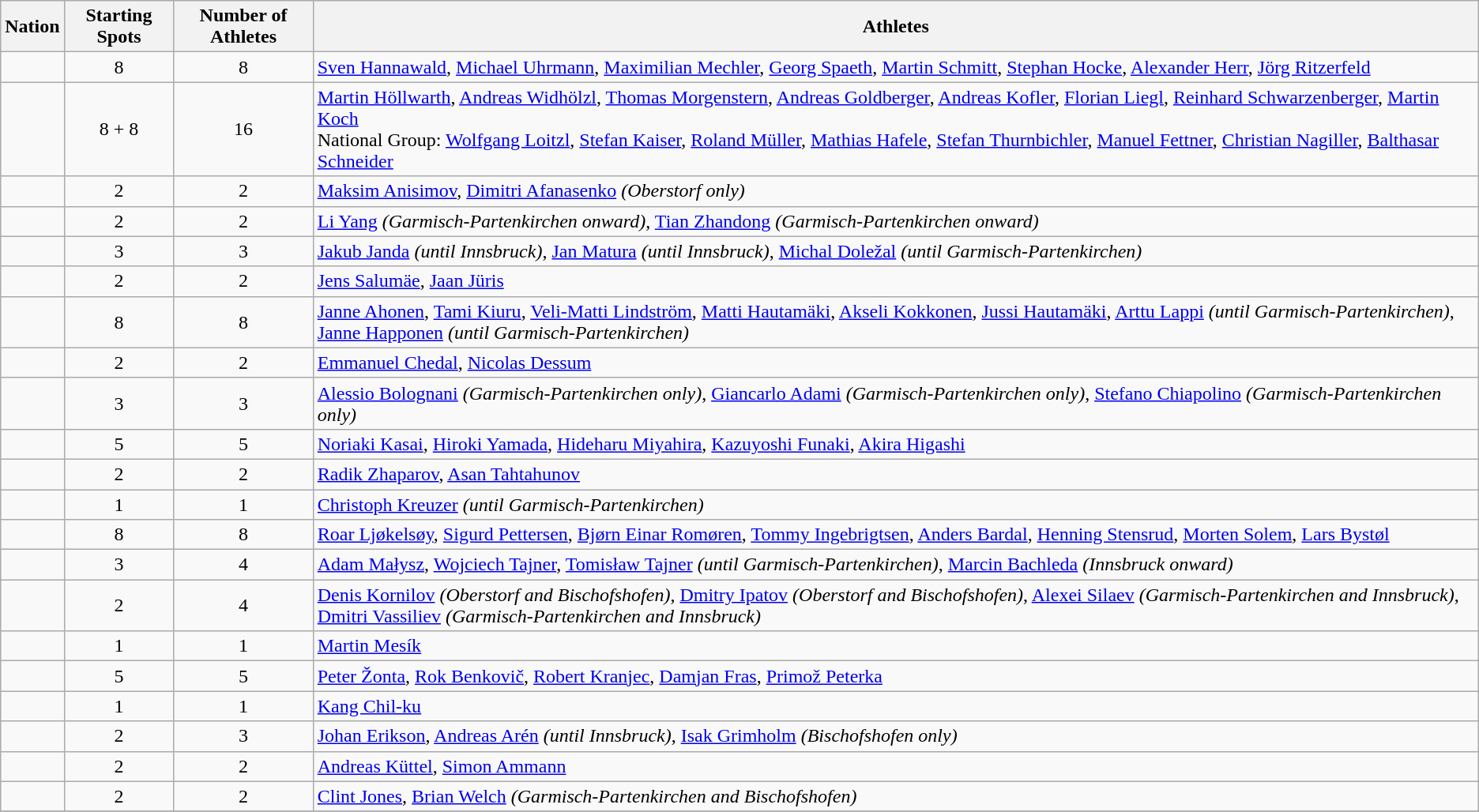<table class="wikitable sortable">
<tr>
<th>Nation</th>
<th>Starting Spots</th>
<th>Number of Athletes</th>
<th class="unsortable">Athletes</th>
</tr>
<tr>
<td></td>
<td style="text-align:center" data-sort-value=8>8</td>
<td style="text-align:center">8</td>
<td><a href='#'>Sven Hannawald</a>, <a href='#'>Michael Uhrmann</a>, <a href='#'>Maximilian Mechler</a>, <a href='#'>Georg Spaeth</a>, <a href='#'>Martin Schmitt</a>, <a href='#'>Stephan Hocke</a>, <a href='#'>Alexander Herr</a>, <a href='#'>Jörg Ritzerfeld</a></td>
</tr>
<tr>
<td></td>
<td style="text-align:center" data-sort-value=16>8 + 8</td>
<td style="text-align:center">16</td>
<td><a href='#'>Martin Höllwarth</a>, <a href='#'>Andreas Widhölzl</a>, <a href='#'>Thomas Morgenstern</a>, <a href='#'>Andreas Goldberger</a>, <a href='#'>Andreas Kofler</a>, <a href='#'>Florian Liegl</a>, <a href='#'>Reinhard Schwarzenberger</a>, <a href='#'>Martin Koch</a><br>National Group: <a href='#'>Wolfgang Loitzl</a>, <a href='#'>Stefan Kaiser</a>, <a href='#'>Roland Müller</a>, <a href='#'>Mathias Hafele</a>, <a href='#'>Stefan Thurnbichler</a>, <a href='#'>Manuel Fettner</a>, <a href='#'>Christian Nagiller</a>, <a href='#'>Balthasar Schneider</a></td>
</tr>
<tr>
<td></td>
<td style="text-align:center">2</td>
<td style="text-align:center">2</td>
<td><a href='#'>Maksim Anisimov</a>, <a href='#'>Dimitri Afanasenko</a> <em>(Oberstorf only)</em></td>
</tr>
<tr>
<td></td>
<td style="text-align:center">2</td>
<td style="text-align:center">2</td>
<td><a href='#'>Li Yang</a> <em>(Garmisch-Partenkirchen onward)</em>, <a href='#'>Tian Zhandong</a> <em>(Garmisch-Partenkirchen onward)</em></td>
</tr>
<tr>
<td></td>
<td style="text-align:center">3</td>
<td style="text-align:center">3</td>
<td><a href='#'>Jakub Janda</a> <em>(until Innsbruck)</em>, <a href='#'>Jan Matura</a> <em>(until Innsbruck)</em>, <a href='#'>Michal Doležal</a> <em>(until Garmisch-Partenkirchen)</em></td>
</tr>
<tr>
<td></td>
<td style="text-align:center">2</td>
<td style="text-align:center">2</td>
<td><a href='#'>Jens Salumäe</a>, <a href='#'>Jaan Jüris</a></td>
</tr>
<tr>
<td></td>
<td style="text-align:center">8</td>
<td style="text-align:center">8</td>
<td><a href='#'>Janne Ahonen</a>, <a href='#'>Tami Kiuru</a>, <a href='#'>Veli-Matti Lindström</a>, <a href='#'>Matti Hautamäki</a>, <a href='#'>Akseli Kokkonen</a>, <a href='#'>Jussi Hautamäki</a>, <a href='#'>Arttu Lappi</a> <em>(until Garmisch-Partenkirchen)</em>, <a href='#'>Janne Happonen</a> <em>(until Garmisch-Partenkirchen)</em></td>
</tr>
<tr>
<td></td>
<td style="text-align:center">2</td>
<td style="text-align:center">2</td>
<td><a href='#'>Emmanuel Chedal</a>, <a href='#'>Nicolas Dessum</a></td>
</tr>
<tr>
<td></td>
<td style="text-align:center">3</td>
<td style="text-align:center">3</td>
<td><a href='#'>Alessio Bolognani</a> <em>(Garmisch-Partenkirchen only)</em>, <a href='#'>Giancarlo Adami</a> <em>(Garmisch-Partenkirchen only)</em>, <a href='#'>Stefano Chiapolino</a> <em>(Garmisch-Partenkirchen only)</em></td>
</tr>
<tr>
<td></td>
<td style="text-align:center">5</td>
<td style="text-align:center">5</td>
<td><a href='#'>Noriaki Kasai</a>, <a href='#'>Hiroki Yamada</a>, <a href='#'>Hideharu Miyahira</a>, <a href='#'>Kazuyoshi Funaki</a>, <a href='#'>Akira Higashi</a></td>
</tr>
<tr>
<td></td>
<td style="text-align:center">2</td>
<td style="text-align:center">2</td>
<td><a href='#'>Radik Zhaparov</a>, <a href='#'>Asan Tahtahunov</a></td>
</tr>
<tr>
<td></td>
<td style="text-align:center">1</td>
<td style="text-align:center">1</td>
<td><a href='#'>Christoph Kreuzer</a> <em>(until Garmisch-Partenkirchen)</em></td>
</tr>
<tr>
<td></td>
<td style="text-align:center">8</td>
<td style="text-align:center">8</td>
<td><a href='#'>Roar Ljøkelsøy</a>, <a href='#'>Sigurd Pettersen</a>, <a href='#'>Bjørn Einar Romøren</a>, <a href='#'>Tommy Ingebrigtsen</a>, <a href='#'>Anders Bardal</a>, <a href='#'>Henning Stensrud</a>, <a href='#'>Morten Solem</a>, <a href='#'>Lars Bystøl</a></td>
</tr>
<tr>
<td></td>
<td style="text-align:center">3</td>
<td style="text-align:center">4</td>
<td><a href='#'>Adam Małysz</a>, <a href='#'>Wojciech Tajner</a>, <a href='#'>Tomisław Tajner</a> <em>(until Garmisch-Partenkirchen)</em>, <a href='#'>Marcin Bachleda</a> <em>(Innsbruck onward)</em></td>
</tr>
<tr>
<td></td>
<td style="text-align:center">2</td>
<td style="text-align:center">4</td>
<td><a href='#'>Denis Kornilov</a> <em>(Oberstorf and Bischofshofen)</em>, <a href='#'>Dmitry Ipatov</a> <em>(Oberstorf and Bischofshofen)</em>, <a href='#'>Alexei Silaev</a> <em>(Garmisch-Partenkirchen and Innsbruck)</em>, <a href='#'>Dmitri Vassiliev</a>  <em>(Garmisch-Partenkirchen and Innsbruck)</em></td>
</tr>
<tr>
<td></td>
<td style="text-align:center">1</td>
<td style="text-align:center">1</td>
<td><a href='#'>Martin Mesík</a></td>
</tr>
<tr>
<td></td>
<td style="text-align:center">5</td>
<td style="text-align:center">5</td>
<td><a href='#'>Peter Žonta</a>, <a href='#'>Rok Benkovič</a>, <a href='#'>Robert Kranjec</a>, <a href='#'>Damjan Fras</a>, <a href='#'>Primož Peterka</a></td>
</tr>
<tr>
<td></td>
<td style="text-align:center">1</td>
<td style="text-align:center">1</td>
<td><a href='#'>Kang Chil-ku</a></td>
</tr>
<tr>
<td></td>
<td style="text-align:center">2</td>
<td style="text-align:center">3</td>
<td><a href='#'>Johan Erikson</a>, <a href='#'>Andreas Arén</a> <em>(until Innsbruck)</em>, <a href='#'>Isak Grimholm</a> <em>(Bischofshofen only)</em></td>
</tr>
<tr>
<td></td>
<td style="text-align:center">2</td>
<td style="text-align:center">2</td>
<td><a href='#'>Andreas Küttel</a>, <a href='#'>Simon Ammann</a></td>
</tr>
<tr>
<td></td>
<td style="text-align:center">2</td>
<td style="text-align:center">2</td>
<td><a href='#'>Clint Jones</a>, <a href='#'>Brian Welch</a> <em>(Garmisch-Partenkirchen and Bischofshofen)</em></td>
</tr>
<tr>
</tr>
</table>
